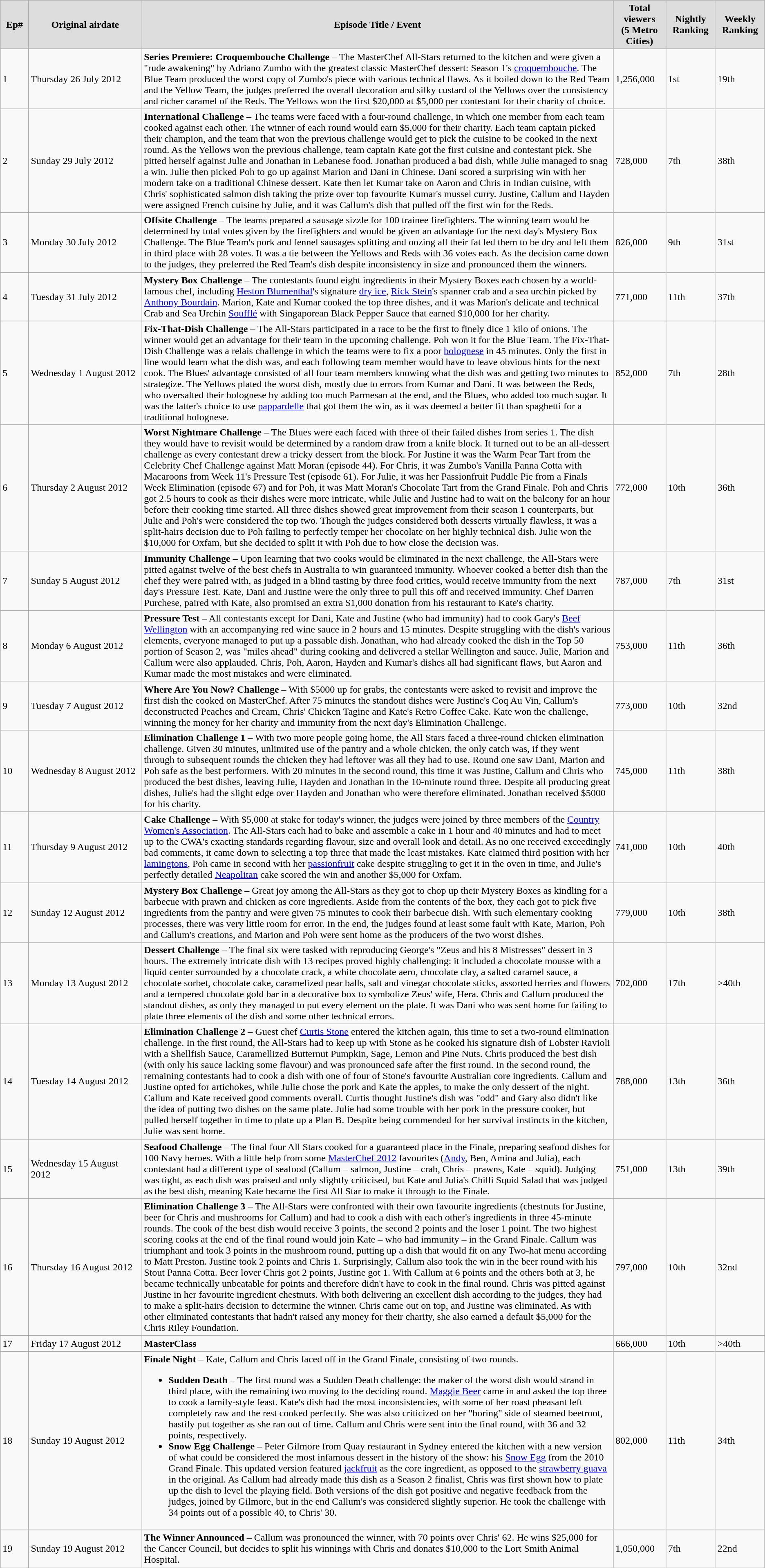<table class="wikitable">
<tr>
<th style="background:#ddd; width:3%;">Ep#</th>
<th style="background:#ddd; width:12%;">Original airdate</th>
<th style="background:#ddd; width:50%;">Episode Title / Event</th>
<th style="background:#ddd; width:5%;">Total viewers <br>(5 Metro Cities)</th>
<th style="background:#ddd; width:5%;">Nightly Ranking</th>
<th style="background:#ddd; width:5%;">Weekly Ranking</th>
</tr>
<tr>
<td style="height:10px;">1</td>
<td>Thursday 26 July 2012</td>
<td><strong>Series Premiere: Croquembouche Challenge</strong> – The MasterChef All-Stars returned to the kitchen and were given a "rude awakening" by Adriano Zumbo with the greatest classic MasterChef dessert: Season 1's <a href='#'>croquembouche</a>. The Blue Team produced the worst copy of Zumbo's piece with various technical flaws. As it boiled down to the Red Team and the Yellow Team, the judges preferred the overall decoration and silky custard of the Yellows over the consistency and richer caramel of the Reds. The Yellows won the first $20,000 at $5,000 per contestant for their charity of choice.</td>
<td>1,256,000</td>
<td>1st</td>
<td>19th</td>
</tr>
<tr>
<td style="height:10px;">2</td>
<td>Sunday 29 July 2012</td>
<td><strong>International Challenge</strong> – The teams were faced with a four-round challenge, in which one member from each team cooked against each other. The winner of each round would earn $5,000 for their charity. Each team captain picked their champion, and the team that won the previous challenge would get to pick the cuisine to be cooked in the next round. As the Yellows won the previous challenge, team captain Kate got the first cuisine and contestant pick. She pitted herself against Julie and Jonathan in Lebanese food. Jonathan produced a bad dish, while Julie managed to snag a win. Julie then picked Poh to go up against Marion and Dani in Chinese. Dani scored a surprising win with her modern take on a traditional Chinese dessert. Kate then let Kumar take on Aaron and Chris in Indian cuisine, with Chris' sophisticated salmon dish taking the prize over top favourite Kumar's mussel curry. Justine, Callum and Hayden were assigned French cuisine by Julie, and it was Callum's dish that pulled off the first win for the Reds.</td>
<td>728,000</td>
<td>7th</td>
<td>38th</td>
</tr>
<tr>
<td style="height:10px;">3</td>
<td>Monday 30 July 2012</td>
<td><strong>Offsite Challenge</strong> – The teams prepared a sausage sizzle for 100 trainee firefighters. The winning team would be determined by total votes given by the firefighters and would be given an advantage for the next day's Mystery Box Challenge. The Blue Team's pork and fennel sausages splitting and oozing all their fat led them to be dry and left them in third place with 28 votes. It was a tie between the Yellows and Reds with 36 votes each. As the decision came down to the judges, they preferred the Red Team's dish despite inconsistency in size and pronounced them the winners.</td>
<td>826,000</td>
<td>9th</td>
<td>31st</td>
</tr>
<tr>
<td style="height:10px;">4</td>
<td>Tuesday 31 July 2012</td>
<td><strong>Mystery Box Challenge</strong> – The contestants found eight ingredients in their Mystery Boxes each chosen by a world-famous chef, including <a href='#'>Heston Blumenthal</a>'s signature <a href='#'>dry ice</a>, <a href='#'>Rick Stein</a>'s spanner crab and a sea urchin picked by <a href='#'>Anthony Bourdain</a>. Marion, Kate and Kumar cooked the top three dishes, and it was Marion's delicate and technical Crab and Sea Urchin <a href='#'>Soufflé</a> with Singaporean Black Pepper Sauce that earned $10,000 for her charity.</td>
<td>771,000</td>
<td>11th</td>
<td>37th</td>
</tr>
<tr>
<td style="height:10px;">5</td>
<td>Wednesday 1 August 2012</td>
<td><strong>Fix-That-Dish Challenge</strong> – The All-Stars participated in a race to be the first to finely dice 1 kilo of onions. The winner would get an advantage for their team in the upcoming challenge. Poh won it for the Blue Team. The Fix-That-Dish Challenge was a relais challenge in which the teams were to fix a poor <a href='#'>bolognese</a> in 45 minutes. Only the first in line would learn what the dish was, and each following team member would have to leave obvious hints for the next cook. The Blues' advantage consisted of all four team members knowing what the dish was and getting two minutes to strategize. The Yellows plated the worst dish, mostly due to errors from Kumar and Dani. It was between the Reds, who oversalted their bolognese by adding too much Parmesan at the end, and the Blues, who added too much sugar. It was the latter's choice to use <a href='#'>pappardelle</a> that got them the win, as it was deemed a better fit than spaghetti for a traditional bolognese.</td>
<td>852,000</td>
<td>7th</td>
<td>28th</td>
</tr>
<tr>
<td style="height:10px;">6</td>
<td>Thursday 2 August 2012</td>
<td><strong>Worst Nightmare Challenge</strong> – The Blues were each faced with three of their failed dishes from series 1. The dish they would have to revisit would be determined by a random draw from a knife block. It turned out to be an all-dessert challenge as every contestant drew a tricky dessert from the block. For Justine it was the Warm Pear Tart from the Celebrity Chef Challenge against Matt Moran (episode 44). For Chris, it was Zumbo's Vanilla Panna Cotta with Macaroons from Week 11's Pressure Test (episode 61). For Julie, it was her Passionfruit Puddle Pie from a Finals Week Elimination (episode 67) and for Poh, it was Matt Moran's Chocolate Tart from the Grand Finale. Poh and Chris got 2.5 hours to cook as their dishes were more intricate, while Julie and Justine had to wait on the balcony for an hour before their cooking time started. All three dishes showed great improvement from their season 1 counterparts, but Julie and Poh's were considered the top two. Though the judges considered both desserts virtually flawless, it was a split-hairs decision due to Poh failing to perfectly temper her chocolate on her highly technical dish. Julie won the $10,000 for Oxfam, but she decided to split it with Poh due to how close the decision was.</td>
<td>772,000</td>
<td>10th</td>
<td>36th</td>
</tr>
<tr>
<td style="height:10px;">7</td>
<td>Sunday 5 August 2012</td>
<td><strong>Immunity Challenge</strong> – Upon learning that two cooks would be eliminated in the next challenge, the All-Stars were pitted against twelve of the best chefs in Australia to win guaranteed immunity. Whoever cooked a better dish than the chef they were paired with, as judged in a blind tasting by three food critics, would receive immunity from the next day's Pressure Test. Kate, Dani and Justine were the only three to pull this off and received immunity. Chef Darren Purchese, paired with Kate, also promised an extra $1,000 donation from his restaurant to Kate's charity.</td>
<td>787,000</td>
<td>7th</td>
<td>31st</td>
</tr>
<tr>
<td style="height:10px;">8</td>
<td>Monday 6 August 2012</td>
<td><strong>Pressure Test</strong> – All contestants except for Dani, Kate and Justine (who had immunity) had to cook Gary's <a href='#'>Beef Wellington</a> with an accompanying red wine sauce in 2 hours and 15 minutes. Despite struggling with the dish's various elements, everyone managed to put up a passable dish. Jonathan, who had already cooked the dish in the Top 50 portion of Season 2, was "miles ahead" during cooking and delivered a stellar Wellington and sauce. Julie, Marion and Callum were also applauded. Chris, Poh, Aaron, Hayden and Kumar's dishes all had significant flaws, but Aaron and Kumar made the most mistakes and were eliminated.</td>
<td>753,000</td>
<td>11th</td>
<td>36th</td>
</tr>
<tr>
<td style="height:10px;">9</td>
<td>Tuesday 7 August 2012</td>
<td><strong>Where Are You Now? Challenge</strong> – With $5000 up for grabs, the contestants were asked to revisit and improve the first dish the cooked on MasterChef. After 75 minutes the standout dishes were Justine's Coq Au Vin, Callum's deconstructed Peaches and Cream, Chris' Chicken Tagine and Kate's Retro Coffee Cake. Kate won the challenge, winning the money for her charity and immunity from the next day's Elimination Challenge.</td>
<td>773,000</td>
<td>10th</td>
<td>32nd</td>
</tr>
<tr>
<td style="height:10px;">10</td>
<td>Wednesday 8 August 2012</td>
<td><strong>Elimination Challenge 1</strong> – With two more people going home, the All Stars faced a three-round chicken elimination challenge. Given 30 minutes, unlimited use of the pantry and a whole chicken, the only catch was, if they went through to subsequent rounds the chicken they had leftover was all they had to use. Round one saw Dani, Marion and Poh safe as the best performers. With 20 minutes in the second round, this time it was Justine, Callum and Chris who produced the best dishes, leaving Julie, Hayden and Jonathan in the 10-minute round three. Despite all producing great dishes, Julie's had the slight edge over Hayden and Jonathan who were therefore eliminated. Jonathan received $5000 for his charity.</td>
<td>745,000</td>
<td>11th</td>
<td>38th</td>
</tr>
<tr>
<td style="height:10px;">11</td>
<td>Thursday 9 August 2012</td>
<td><strong>Cake Challenge</strong> – With $5,000 at stake for today's winner, the judges were joined by three members of the <a href='#'>Country Women's Association</a>. The All-Stars each had to bake and assemble a cake in 1 hour and 40 minutes and had to meet up to the CWA's exacting standards regarding flavour, size and overall look and detail. As no one received exceedingly bad comments, it came down to selecting a top three that made the least mistakes. Kate claimed third position with her <a href='#'>lamingtons</a>, Poh came in second with her <a href='#'>passionfruit</a> cake despite struggling to get it in the oven in time, and Julie's perfectly detailed <a href='#'>Neapolitan</a> cake scored the win and another $5,000 for Oxfam.</td>
<td>741,000</td>
<td>10th</td>
<td>40th</td>
</tr>
<tr>
<td style="height:10px;">12</td>
<td>Sunday 12 August 2012</td>
<td><strong>Mystery Box Challenge</strong> – Great joy among the All-Stars as they got to chop up their Mystery Boxes as kindling for a barbecue with prawn and chicken as core ingredients. Aside from the contents of the box, they each got to pick five ingredients from the pantry and were given 75 minutes to cook their barbecue dish. With such elementary cooking processes, there was very little room for error. In the end, the judges found at least some fault with Kate, Marion, Poh and Callum's creations, and Marion and Poh were sent home as the producers of the two worst dishes.</td>
<td>779,000</td>
<td>10th</td>
<td>38th</td>
</tr>
<tr>
<td style="height:10px;">13</td>
<td>Monday 13 August 2012</td>
<td><strong>Dessert Challenge</strong> – The final six were tasked with reproducing George's "Zeus and his 8 Mistresses" dessert in 3 hours. The extremely intricate dish with 13 recipes proved highly challenging: it included a chocolate mousse with a liquid center surrounded by a chocolate crack, a white chocolate aero, chocolate clay, a salted caramel sauce, a chocolate sorbet, chocolate cake, caramelized pear balls, salt and vinegar chocolate sticks, assorted berries and flowers and a tempered chocolate gold bar in a decorative box to symbolize Zeus' wife, Hera. Chris and Callum produced the standout dishes, as only they managed to put every element on the plate. It was Dani who was sent home for failing to plate three elements of the dish and some other technical errors.</td>
<td>702,000</td>
<td>17th</td>
<td>>40th</td>
</tr>
<tr>
<td style="height:10px;">14</td>
<td>Tuesday 14 August 2012</td>
<td><strong>Elimination Challenge 2</strong> – Guest chef <a href='#'>Curtis Stone</a> entered the kitchen again, this time to set a two-round elimination challenge. In the first round, the All-Stars had to keep up with Stone as he cooked his signature dish of Lobster Ravioli with a Shellfish Sauce, Caramellized Butternut Pumpkin, Sage, Lemon and Pine Nuts. Chris produced the best dish (with only his sauce lacking some flavour) and was pronounced safe after the first round. In the second round, the remaining contestants had to cook a dish with one of four of Stone's favourite Australian core ingredients. Callum and Justine opted for artichokes, while Julie chose the pork and Kate the apples, to make the only dessert of the night. Callum and Kate received good comments overall. Curtis thought Justine's dish was "odd" and Gary also didn't like the idea of putting two dishes on the same plate. Julie had some trouble with her pork in the pressure cooker, but pulled herself together in time to plate up a Plan B. Despite being commended for her survival instincts in the kitchen, Julie was sent home.</td>
<td>788,000</td>
<td>13th</td>
<td>36th</td>
</tr>
<tr>
<td style="height:10px;">15</td>
<td>Wednesday 15 August 2012</td>
<td><strong>Seafood Challenge</strong> – The final four All Stars cooked for a guaranteed place in the Finale, preparing seafood dishes for 100 Navy heroes. With a little help from some <a href='#'>MasterChef 2012</a> favourites (<a href='#'>Andy</a>, Ben, Amina and Julia), each contestant had a different type of seafood (Callum – salmon, Justine – crab, Chris – prawns, Kate – squid). Judging was tight, as each dish was praised and only slightly criticised, but Kate and Julia's Chilli Squid Salad that was judged as the best dish, meaning Kate became the first All Star to make it through to the Finale.</td>
<td>751,000</td>
<td>13th</td>
<td>39th</td>
</tr>
<tr>
<td style="height:10px;">16</td>
<td>Thursday 16 August 2012</td>
<td><strong>Elimination Challenge 3</strong> – The All-Stars were confronted with their own favourite ingredients (chestnuts for Justine, beer for Chris and mushrooms for Callum) and had to cook a dish with each other's ingredients in three 45-minute rounds. The cook of the best dish would receive 3 points, the second 2 points and the loser 1 point. The two highest scoring cooks at the end of the final round would join Kate – who had immunity – in the Grand Finale. Callum was triumphant and took 3 points in the mushroom round, putting up a dish that would fit on any Two-hat menu according to Matt Preston. Justine took 2 points and Chris 1. Surprisingly, Callum also took the win in the beer round with his Stout Panna Cotta. Beer lover Chris got 2 points, Justine got 1. With Callum at 6 points and the others both at 3, he became technically unbeatable for points and therefore didn't have to cook in the final round. Chris was pitted against Justine in her favourite ingredient chestnuts. With both delivering an excellent dish according to the judges, they had to make a split-hairs decision to determine the winner. Chris came out on top, and Justine was eliminated. As with other eliminated contestants that hadn't raised any money for their charity, she also earned a default $5,000 for the Chris Riley Foundation.</td>
<td>797,000</td>
<td>10th</td>
<td>32nd</td>
</tr>
<tr>
<td style="height:10px;">17</td>
<td>Friday 17 August 2012</td>
<td><strong>MasterClass</strong></td>
<td>666,000</td>
<td>10th</td>
<td>>40th</td>
</tr>
<tr>
<td style="height:10px;">18</td>
<td>Sunday 19 August 2012</td>
<td><strong>Finale Night</strong> – Kate, Callum and Chris faced off in the Grand Finale, consisting of two rounds.<br><ul><li><strong>Sudden Death</strong> – The first round was a Sudden Death challenge: the maker of the worst dish would strand in third place, with the remaining two moving to the deciding round. <a href='#'>Maggie Beer</a> came in and asked the top three to cook a family-style feast. Kate's dish had the most inconsistencies, with some of her roast pheasant left completely raw and the rest cooked perfectly. She was also criticized on her "boring" side of steamed beetroot, hastily put together as she ran out of time. Callum and Chris were sent into the final round, with 36 and 32 points, respectively.</li><li><strong>Snow Egg Challenge</strong> – Peter Gilmore from Quay restaurant in Sydney entered the kitchen with a new version of what could be considered the most infamous dessert in the history of the show: his <a href='#'>Snow Egg</a> from the 2010 Grand Finale. This updated version featured <a href='#'>jackfruit</a> as the core ingredient, as opposed to the <a href='#'>strawberry guava</a> in the original. As Callum had already made this dish as a Season 2 finalist, Chris was first shown how to plate up the dish to level the playing field. Both versions of the dish got positive and negative feedback from the judges, joined by Gilmore, but in the end Callum's was considered slightly superior. He took the challenge with 34 points out of a possible 40, to Chris' 30.</li></ul></td>
<td>802,000</td>
<td>11th</td>
<td>34th</td>
</tr>
<tr>
<td style="height:10px;">19</td>
<td>Sunday 19 August 2012</td>
<td><strong>The Winner Announced</strong> – Callum was pronounced the winner, with 70 points over Chris' 62. He wins $25,000 for the Cancer Council, but decides to split his winnings with Chris and donates $10,000 to the Lort Smith Animal Hospital.</td>
<td>1,050,000</td>
<td>7th</td>
<td>22nd</td>
</tr>
</table>
